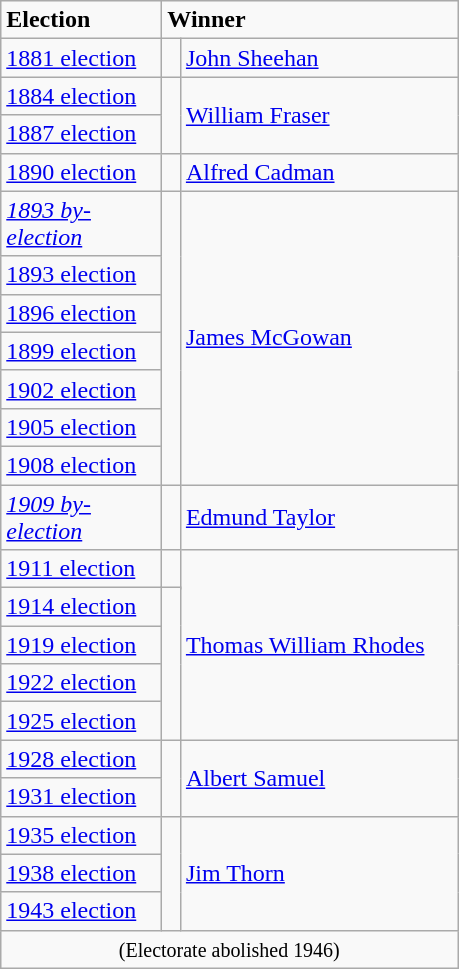<table class="wikitable">
<tr>
<td width=100><strong>Election</strong></td>
<td width=190 colspan=2><strong>Winner</strong></td>
</tr>
<tr>
<td><a href='#'>1881 election</a></td>
<td width=5 bgcolor=></td>
<td><a href='#'>John Sheehan</a></td>
</tr>
<tr>
<td><a href='#'>1884 election</a></td>
<td rowspan=2 bgcolor=></td>
<td rowspan=2><a href='#'>William Fraser</a></td>
</tr>
<tr>
<td><a href='#'>1887 election</a></td>
</tr>
<tr>
<td><a href='#'>1890 election</a></td>
<td rowspan=1 bgcolor=></td>
<td rowspan=1><a href='#'>Alfred Cadman</a></td>
</tr>
<tr>
<td><span><em><a href='#'>1893 by-election</a></em></span></td>
<td rowspan=7 bgcolor=></td>
<td rowspan=7><a href='#'>James McGowan</a></td>
</tr>
<tr>
<td><a href='#'>1893 election</a></td>
</tr>
<tr>
<td><a href='#'>1896 election</a></td>
</tr>
<tr>
<td><a href='#'>1899 election</a></td>
</tr>
<tr>
<td><a href='#'>1902 election</a></td>
</tr>
<tr>
<td><a href='#'>1905 election</a></td>
</tr>
<tr>
<td><a href='#'>1908 election</a></td>
</tr>
<tr>
<td><span><em><a href='#'>1909 by-election</a></em></span></td>
<td rowspan=1 bgcolor=></td>
<td rowspan=1><a href='#'>Edmund Taylor</a></td>
</tr>
<tr>
<td><a href='#'>1911 election</a></td>
<td rowspan=2 bgcolor=></td>
<td rowspan=6><a href='#'>Thomas William Rhodes</a></td>
</tr>
<tr>
<td rowspan=2><a href='#'>1914 election</a></td>
</tr>
<tr>
<td rowspan=4 bgcolor=></td>
</tr>
<tr>
<td><a href='#'>1919 election</a></td>
</tr>
<tr>
<td><a href='#'>1922 election</a></td>
</tr>
<tr>
<td><a href='#'>1925 election</a></td>
</tr>
<tr>
<td><a href='#'>1928 election</a></td>
<td rowspan=2 bgcolor=></td>
<td rowspan=2><a href='#'>Albert Samuel</a></td>
</tr>
<tr>
<td><a href='#'>1931 election</a></td>
</tr>
<tr>
<td><a href='#'>1935 election</a></td>
<td rowspan=3 bgcolor=></td>
<td rowspan=3><a href='#'>Jim Thorn</a></td>
</tr>
<tr>
<td><a href='#'>1938 election</a></td>
</tr>
<tr>
<td><a href='#'>1943 election</a></td>
</tr>
<tr>
<td colspan=3 align=center><small>(Electorate abolished 1946)</small></td>
</tr>
</table>
